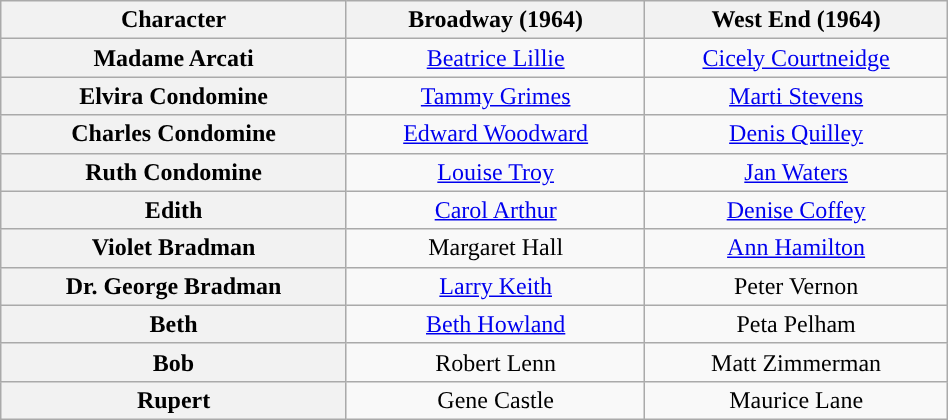<table class="wikitable" style="width:50%; text-align:center">
<tr>
<th scope="col">Character</th>
<th>Broadway (1964)</th>
<th>West End (1964)</th>
</tr>
<tr>
<th>Madame Arcati</th>
<td colspan="1"><a href='#'>Beatrice Lillie</a></td>
<td colspan="1"><a href='#'>Cicely Courtneidge</a></td>
</tr>
<tr>
<th>Elvira Condomine</th>
<td colspan="1”"><a href='#'>Tammy Grimes</a></td>
<td colspan="1”"><a href='#'>Marti Stevens</a></td>
</tr>
<tr>
<th>Charles Condomine</th>
<td colspan="1”"><a href='#'>Edward Woodward</a></td>
<td colspan="1”"><a href='#'>Denis Quilley</a></td>
</tr>
<tr>
<th>Ruth Condomine</th>
<td colspan="1"><a href='#'>Louise Troy</a></td>
<td colspan="1"><a href='#'>Jan Waters</a></td>
</tr>
<tr>
<th>Edith</th>
<td colspan="1"><a href='#'>Carol Arthur</a></td>
<td colspan="1"><a href='#'>Denise Coffey</a></td>
</tr>
<tr>
<th>Violet Bradman</th>
<td colspan="1">Margaret Hall</td>
<td colspan="1"><a href='#'>Ann Hamilton</a></td>
</tr>
<tr>
<th>Dr. George Bradman</th>
<td colspan="1"><a href='#'>Larry Keith</a></td>
<td colspan="1">Peter Vernon</td>
</tr>
<tr>
<th>Beth</th>
<td colspan="1"><a href='#'>Beth Howland</a></td>
<td colspan="1">Peta Pelham</td>
</tr>
<tr>
<th>Bob</th>
<td colspan="1">Robert Lenn</td>
<td colspan="1">Matt Zimmerman</td>
</tr>
<tr>
<th>Rupert</th>
<td colspan="1">Gene Castle</td>
<td colspan="1">Maurice Lane</td>
</tr>
</table>
